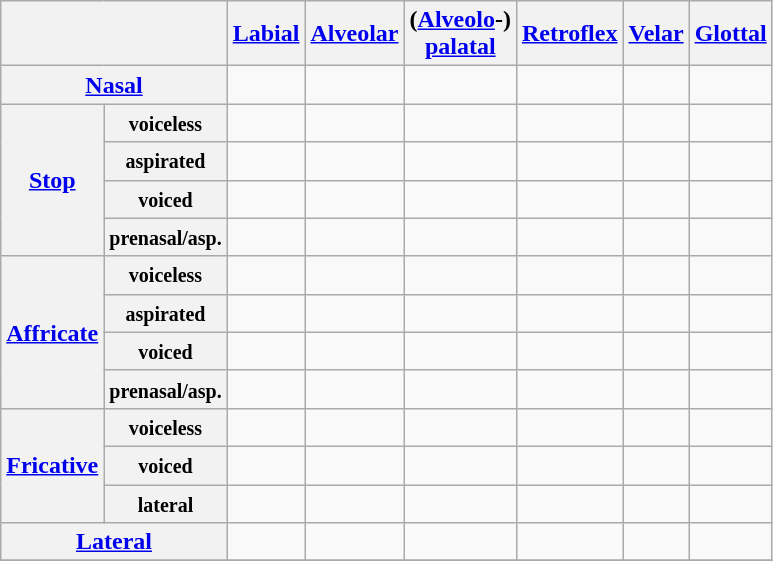<table class="wikitable" style=text-align:center>
<tr>
<th colspan="2"></th>
<th><a href='#'>Labial</a></th>
<th><a href='#'>Alveolar</a></th>
<th>(<a href='#'>Alveolo</a>-)<a href='#'><br>palatal</a></th>
<th><a href='#'>Retroflex</a></th>
<th><a href='#'>Velar</a></th>
<th><a href='#'>Glottal</a></th>
</tr>
<tr>
<th colspan="2"><a href='#'>Nasal</a></th>
<td></td>
<td></td>
<td></td>
<td></td>
<td></td>
<td></td>
</tr>
<tr>
<th rowspan="4"><a href='#'>Stop</a></th>
<th><small>voiceless</small></th>
<td></td>
<td></td>
<td></td>
<td></td>
<td></td>
<td></td>
</tr>
<tr>
<th><small>aspirated</small></th>
<td></td>
<td></td>
<td></td>
<td></td>
<td></td>
<td></td>
</tr>
<tr>
<th><small>voiced</small></th>
<td></td>
<td></td>
<td></td>
<td></td>
<td></td>
<td></td>
</tr>
<tr>
<th><small>prenasal/asp.</small></th>
<td></td>
<td></td>
<td></td>
<td></td>
<td></td>
<td></td>
</tr>
<tr>
<th rowspan="4"><a href='#'>Affricate</a></th>
<th><small>voiceless</small></th>
<td></td>
<td></td>
<td></td>
<td></td>
<td></td>
<td></td>
</tr>
<tr>
<th><small>aspirated</small></th>
<td></td>
<td></td>
<td></td>
<td></td>
<td></td>
<td></td>
</tr>
<tr>
<th><small>voiced</small></th>
<td></td>
<td></td>
<td></td>
<td></td>
<td></td>
<td></td>
</tr>
<tr>
<th><small>prenasal/asp.</small></th>
<td></td>
<td></td>
<td></td>
<td></td>
<td></td>
<td></td>
</tr>
<tr>
<th rowspan="3"><a href='#'>Fricative</a></th>
<th><small>voiceless</small></th>
<td></td>
<td></td>
<td></td>
<td></td>
<td></td>
<td></td>
</tr>
<tr>
<th><small>voiced</small></th>
<td></td>
<td></td>
<td></td>
<td></td>
<td></td>
<td></td>
</tr>
<tr>
<th><small>lateral</small></th>
<td></td>
<td></td>
<td></td>
<td></td>
<td></td>
<td></td>
</tr>
<tr>
<th colspan="2"><a href='#'>Lateral</a></th>
<td></td>
<td></td>
<td></td>
<td></td>
<td></td>
<td></td>
</tr>
<tr>
</tr>
</table>
